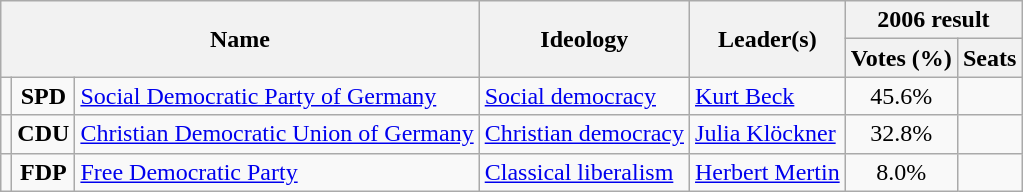<table class="wikitable">
<tr>
<th rowspan=2 colspan=3>Name</th>
<th rowspan=2>Ideology</th>
<th rowspan=2>Leader(s)</th>
<th colspan=2>2006 result</th>
</tr>
<tr>
<th>Votes (%)</th>
<th>Seats</th>
</tr>
<tr>
<td bgcolor=></td>
<td align=center><strong>SPD</strong></td>
<td><a href='#'>Social Democratic Party of Germany</a><br></td>
<td><a href='#'>Social democracy</a></td>
<td><a href='#'>Kurt Beck</a></td>
<td align=center>45.6%</td>
<td></td>
</tr>
<tr>
<td bgcolor=></td>
<td align=center><strong>CDU</strong></td>
<td><a href='#'>Christian Democratic Union of Germany</a><br></td>
<td><a href='#'>Christian democracy</a></td>
<td><a href='#'>Julia Klöckner</a></td>
<td align=center>32.8%</td>
<td></td>
</tr>
<tr>
<td bgcolor=></td>
<td align=center><strong>FDP</strong></td>
<td><a href='#'>Free Democratic Party</a><br></td>
<td><a href='#'>Classical liberalism</a></td>
<td><a href='#'>Herbert Mertin</a></td>
<td align=center>8.0%</td>
<td></td>
</tr>
</table>
